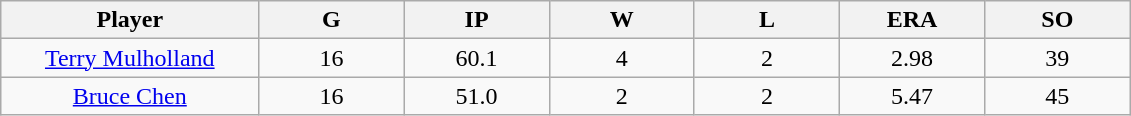<table class="wikitable sortable">
<tr>
<th bgcolor="#DDDDFF" width="16%">Player</th>
<th bgcolor="#DDDDFF" width="9%">G</th>
<th bgcolor="#DDDDFF" width="9%">IP</th>
<th bgcolor="#DDDDFF" width="9%">W</th>
<th bgcolor="#DDDDFF" width="9%">L</th>
<th bgcolor="#DDDDFF" width="9%">ERA</th>
<th bgcolor="#DDDDFF" width="9%">SO</th>
</tr>
<tr align="center">
<td><a href='#'>Terry Mulholland</a></td>
<td>16</td>
<td>60.1</td>
<td>4</td>
<td>2</td>
<td>2.98</td>
<td>39</td>
</tr>
<tr align="center">
<td><a href='#'>Bruce Chen</a></td>
<td>16</td>
<td>51.0</td>
<td>2</td>
<td>2</td>
<td>5.47</td>
<td>45</td>
</tr>
</table>
